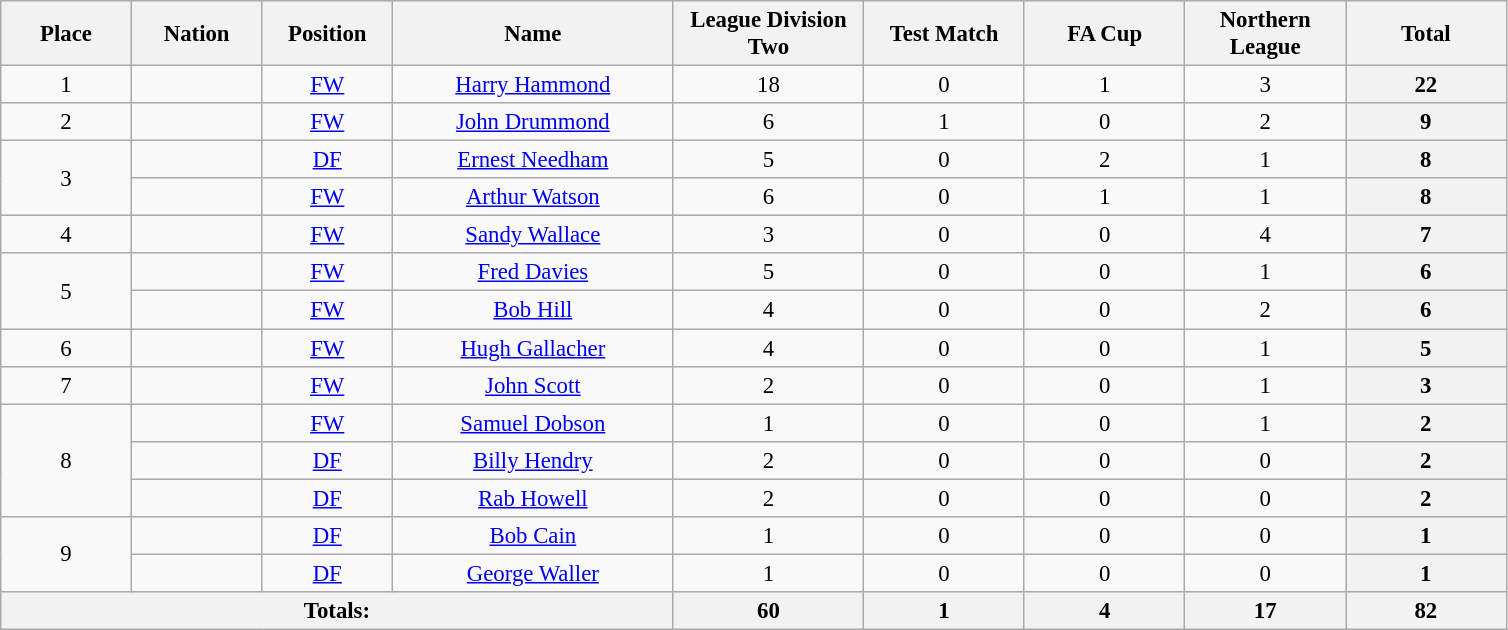<table class="wikitable" style="font-size: 95%; text-align: center;">
<tr>
<th width=80>Place</th>
<th width=80>Nation</th>
<th width=80>Position</th>
<th width=180>Name</th>
<th width=120>League Division Two</th>
<th width=100>Test Match</th>
<th width=100>FA Cup</th>
<th width=100>Northern League</th>
<th width=100>Total</th>
</tr>
<tr>
<td>1</td>
<td></td>
<td><a href='#'>FW</a></td>
<td><a href='#'>Harry Hammond</a></td>
<td>18</td>
<td>0</td>
<td>1</td>
<td>3</td>
<th>22</th>
</tr>
<tr>
<td>2</td>
<td></td>
<td><a href='#'>FW</a></td>
<td><a href='#'>John Drummond</a></td>
<td>6</td>
<td>1</td>
<td>0</td>
<td>2</td>
<th>9</th>
</tr>
<tr>
<td rowspan="2">3</td>
<td></td>
<td><a href='#'>DF</a></td>
<td><a href='#'>Ernest Needham</a></td>
<td>5</td>
<td>0</td>
<td>2</td>
<td>1</td>
<th>8</th>
</tr>
<tr>
<td></td>
<td><a href='#'>FW</a></td>
<td><a href='#'>Arthur Watson</a></td>
<td>6</td>
<td>0</td>
<td>1</td>
<td>1</td>
<th>8</th>
</tr>
<tr>
<td>4</td>
<td></td>
<td><a href='#'>FW</a></td>
<td><a href='#'>Sandy Wallace</a></td>
<td>3</td>
<td>0</td>
<td>0</td>
<td>4</td>
<th>7</th>
</tr>
<tr>
<td rowspan="2">5</td>
<td></td>
<td><a href='#'>FW</a></td>
<td><a href='#'>Fred Davies</a></td>
<td>5</td>
<td>0</td>
<td>0</td>
<td>1</td>
<th>6</th>
</tr>
<tr>
<td></td>
<td><a href='#'>FW</a></td>
<td><a href='#'>Bob Hill</a></td>
<td>4</td>
<td>0</td>
<td>0</td>
<td>2</td>
<th>6</th>
</tr>
<tr>
<td>6</td>
<td></td>
<td><a href='#'>FW</a></td>
<td><a href='#'>Hugh Gallacher</a></td>
<td>4</td>
<td>0</td>
<td>0</td>
<td>1</td>
<th>5</th>
</tr>
<tr>
<td>7</td>
<td></td>
<td><a href='#'>FW</a></td>
<td><a href='#'>John Scott</a></td>
<td>2</td>
<td>0</td>
<td>0</td>
<td>1</td>
<th>3</th>
</tr>
<tr>
<td rowspan="3">8</td>
<td></td>
<td><a href='#'>FW</a></td>
<td><a href='#'>Samuel Dobson</a></td>
<td>1</td>
<td>0</td>
<td>0</td>
<td>1</td>
<th>2</th>
</tr>
<tr>
<td></td>
<td><a href='#'>DF</a></td>
<td><a href='#'>Billy Hendry</a></td>
<td>2</td>
<td>0</td>
<td>0</td>
<td>0</td>
<th>2</th>
</tr>
<tr>
<td></td>
<td><a href='#'>DF</a></td>
<td><a href='#'>Rab Howell</a></td>
<td>2</td>
<td>0</td>
<td>0</td>
<td>0</td>
<th>2</th>
</tr>
<tr>
<td rowspan="2">9</td>
<td></td>
<td><a href='#'>DF</a></td>
<td><a href='#'>Bob Cain</a></td>
<td>1</td>
<td>0</td>
<td>0</td>
<td>0</td>
<th>1</th>
</tr>
<tr>
<td></td>
<td><a href='#'>DF</a></td>
<td><a href='#'>George Waller</a></td>
<td>1</td>
<td>0</td>
<td>0</td>
<td>0</td>
<th>1</th>
</tr>
<tr>
<th colspan="4">Totals:</th>
<th>60</th>
<th>1</th>
<th>4</th>
<th>17</th>
<th>82</th>
</tr>
</table>
